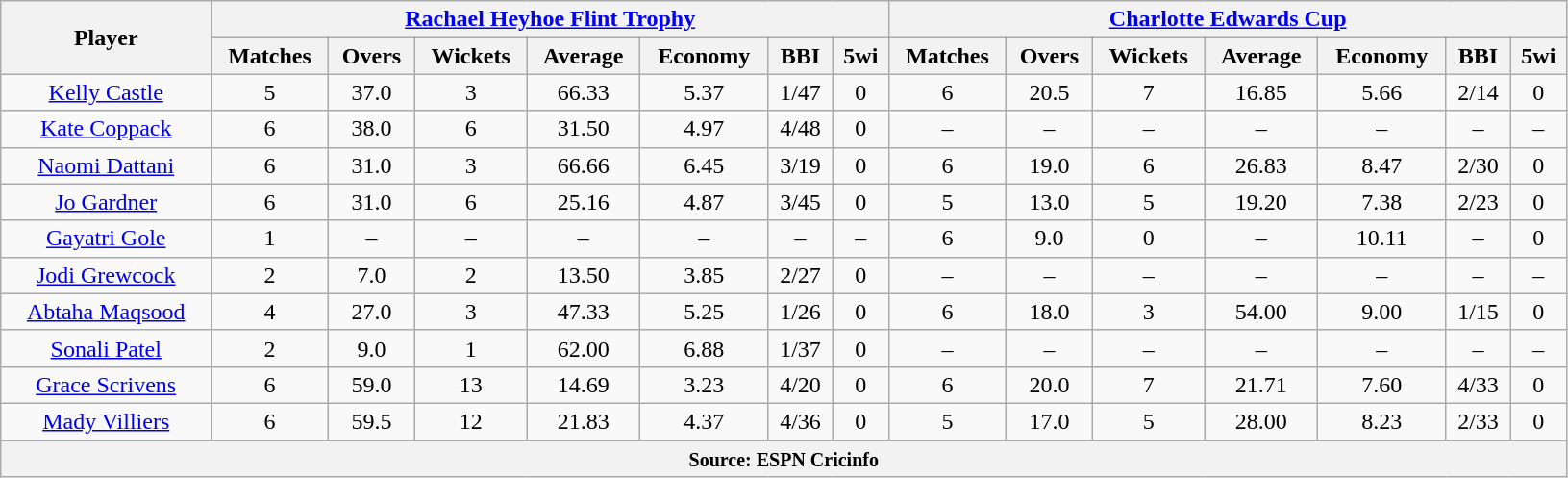<table class="wikitable" style="text-align:center; width:86%;">
<tr>
<th rowspan=2>Player</th>
<th colspan=7><a href='#'>Rachael Heyhoe Flint Trophy</a></th>
<th colspan=7><a href='#'>Charlotte Edwards Cup</a></th>
</tr>
<tr>
<th>Matches</th>
<th>Overs</th>
<th>Wickets</th>
<th>Average</th>
<th>Economy</th>
<th>BBI</th>
<th>5wi</th>
<th>Matches</th>
<th>Overs</th>
<th>Wickets</th>
<th>Average</th>
<th>Economy</th>
<th>BBI</th>
<th>5wi</th>
</tr>
<tr>
<td><a href='#'>Kelly Castle</a></td>
<td>5</td>
<td>37.0</td>
<td>3</td>
<td>66.33</td>
<td>5.37</td>
<td>1/47</td>
<td>0</td>
<td>6</td>
<td>20.5</td>
<td>7</td>
<td>16.85</td>
<td>5.66</td>
<td>2/14</td>
<td>0</td>
</tr>
<tr>
<td><a href='#'>Kate Coppack</a></td>
<td>6</td>
<td>38.0</td>
<td>6</td>
<td>31.50</td>
<td>4.97</td>
<td>4/48</td>
<td>0</td>
<td>–</td>
<td>–</td>
<td>–</td>
<td>–</td>
<td>–</td>
<td>–</td>
<td>–</td>
</tr>
<tr>
<td><a href='#'>Naomi Dattani</a></td>
<td>6</td>
<td>31.0</td>
<td>3</td>
<td>66.66</td>
<td>6.45</td>
<td>3/19</td>
<td>0</td>
<td>6</td>
<td>19.0</td>
<td>6</td>
<td>26.83</td>
<td>8.47</td>
<td>2/30</td>
<td>0</td>
</tr>
<tr>
<td><a href='#'>Jo Gardner</a></td>
<td>6</td>
<td>31.0</td>
<td>6</td>
<td>25.16</td>
<td>4.87</td>
<td>3/45</td>
<td>0</td>
<td>5</td>
<td>13.0</td>
<td>5</td>
<td>19.20</td>
<td>7.38</td>
<td>2/23</td>
<td>0</td>
</tr>
<tr>
<td><a href='#'>Gayatri Gole</a></td>
<td>1</td>
<td>–</td>
<td>–</td>
<td>–</td>
<td>–</td>
<td>–</td>
<td>–</td>
<td>6</td>
<td>9.0</td>
<td>0</td>
<td>–</td>
<td>10.11</td>
<td>–</td>
<td>0</td>
</tr>
<tr>
<td><a href='#'>Jodi Grewcock</a></td>
<td>2</td>
<td>7.0</td>
<td>2</td>
<td>13.50</td>
<td>3.85</td>
<td>2/27</td>
<td>0</td>
<td>–</td>
<td>–</td>
<td>–</td>
<td>–</td>
<td>–</td>
<td>–</td>
<td>–</td>
</tr>
<tr>
<td><a href='#'>Abtaha Maqsood</a></td>
<td>4</td>
<td>27.0</td>
<td>3</td>
<td>47.33</td>
<td>5.25</td>
<td>1/26</td>
<td>0</td>
<td>6</td>
<td>18.0</td>
<td>3</td>
<td>54.00</td>
<td>9.00</td>
<td>1/15</td>
<td>0</td>
</tr>
<tr>
<td><a href='#'>Sonali Patel</a></td>
<td>2</td>
<td>9.0</td>
<td>1</td>
<td>62.00</td>
<td>6.88</td>
<td>1/37</td>
<td>0</td>
<td>–</td>
<td>–</td>
<td>–</td>
<td>–</td>
<td>–</td>
<td>–</td>
<td>–</td>
</tr>
<tr>
<td><a href='#'>Grace Scrivens</a></td>
<td>6</td>
<td>59.0</td>
<td>13</td>
<td>14.69</td>
<td>3.23</td>
<td>4/20</td>
<td>0</td>
<td>6</td>
<td>20.0</td>
<td>7</td>
<td>21.71</td>
<td>7.60</td>
<td>4/33</td>
<td>0</td>
</tr>
<tr>
<td><a href='#'>Mady Villiers</a></td>
<td>6</td>
<td>59.5</td>
<td>12</td>
<td>21.83</td>
<td>4.37</td>
<td>4/36</td>
<td>0</td>
<td>5</td>
<td>17.0</td>
<td>5</td>
<td>28.00</td>
<td>8.23</td>
<td>2/33</td>
<td>0</td>
</tr>
<tr>
<th colspan="15"><small>Source: ESPN Cricinfo</small></th>
</tr>
</table>
